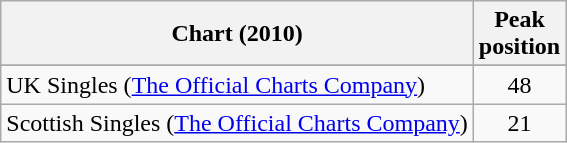<table class="wikitable sortable">
<tr>
<th>Chart (2010)</th>
<th>Peak<br>position</th>
</tr>
<tr>
</tr>
<tr>
</tr>
<tr>
</tr>
<tr>
</tr>
<tr>
</tr>
<tr>
</tr>
<tr>
</tr>
<tr>
</tr>
<tr>
<td style="text-align:left;">UK Singles (<a href='#'>The Official Charts Company</a>)</td>
<td style="text-align:center;">48</td>
</tr>
<tr>
<td style="text-align:left;">Scottish Singles (<a href='#'>The Official Charts Company</a>)</td>
<td style="text-align:center;">21</td>
</tr>
</table>
